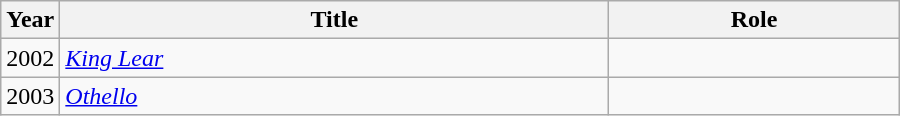<table class="wikitable" style="width:600px">
<tr>
<th width=10>Year</th>
<th>Title</th>
<th>Role</th>
</tr>
<tr>
<td>2002</td>
<td><em><a href='#'>King Lear</a></em></td>
<td></td>
</tr>
<tr>
<td>2003</td>
<td><em><a href='#'>Othello</a></em></td>
<td></td>
</tr>
</table>
